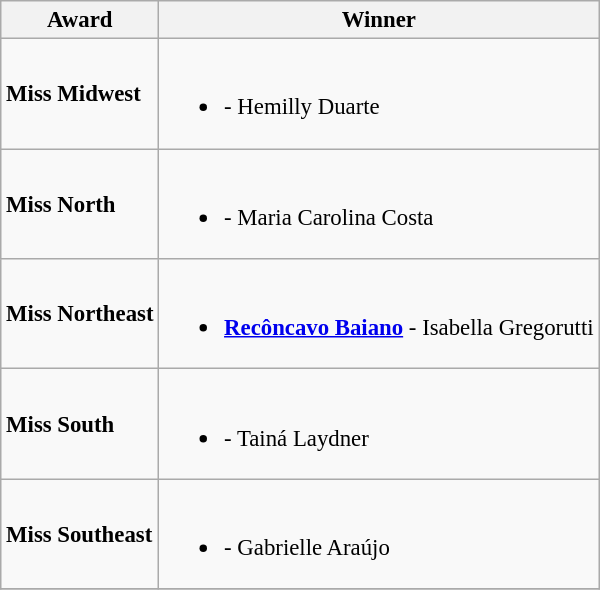<table class="wikitable sortable" style="font-size:95%;">
<tr>
<th>Award</th>
<th>Winner</th>
</tr>
<tr>
<td><strong>Miss Midwest</strong></td>
<td><br><ul><li><strong></strong> - Hemilly Duarte</li></ul></td>
</tr>
<tr>
<td><strong>Miss North</strong></td>
<td><br><ul><li><strong></strong> - Maria Carolina Costa</li></ul></td>
</tr>
<tr>
<td><strong>Miss Northeast</strong></td>
<td><br><ul><li><strong> <a href='#'>Recôncavo Baiano</a></strong> - Isabella Gregorutti</li></ul></td>
</tr>
<tr>
<td><strong>Miss South</strong></td>
<td><br><ul><li><strong></strong> - Tainá Laydner</li></ul></td>
</tr>
<tr>
<td><strong>Miss Southeast</strong></td>
<td><br><ul><li><strong></strong> - Gabrielle Araújo</li></ul></td>
</tr>
<tr>
</tr>
</table>
